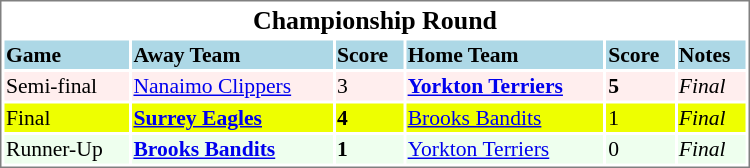<table cellpadding="0">
<tr align="left" style="vertical-align: top">
<td></td>
<td><br><table cellpadding="1" width="500px" style="font-size: 90%; border: 1px solid gray;">
<tr align="center" style="font-size: larger;">
<td colspan=6><strong>Championship Round</strong></td>
</tr>
<tr style="background:lightblue;">
<td><strong>Game</strong></td>
<td><strong>Away Team</strong></td>
<td><strong>Score</strong></td>
<td><strong>Home Team</strong></td>
<td><strong>Score</strong></td>
<td><strong>Notes</strong></td>
</tr>
<tr bgcolor="#ffeeee">
<td>Semi-final</td>
<td><a href='#'>Nanaimo Clippers</a></td>
<td>3</td>
<td><strong><a href='#'>Yorkton Terriers</a></strong></td>
<td><strong>5</strong></td>
<td><em>Final</em></td>
</tr>
<tr bgcolor="#eeff">
<td>Final</td>
<td><strong><a href='#'>Surrey Eagles</a></strong></td>
<td><strong>4</strong></td>
<td><a href='#'>Brooks Bandits</a></td>
<td>1</td>
<td><em>Final</em></td>
</tr>
<tr bgcolor="#eeffee">
<td>Runner-Up</td>
<td><strong><a href='#'>Brooks Bandits</a></strong></td>
<td><strong>1</strong></td>
<td><a href='#'>Yorkton Terriers</a></td>
<td>0</td>
<td><em>Final</em></td>
</tr>
</table>
</td>
</tr>
</table>
